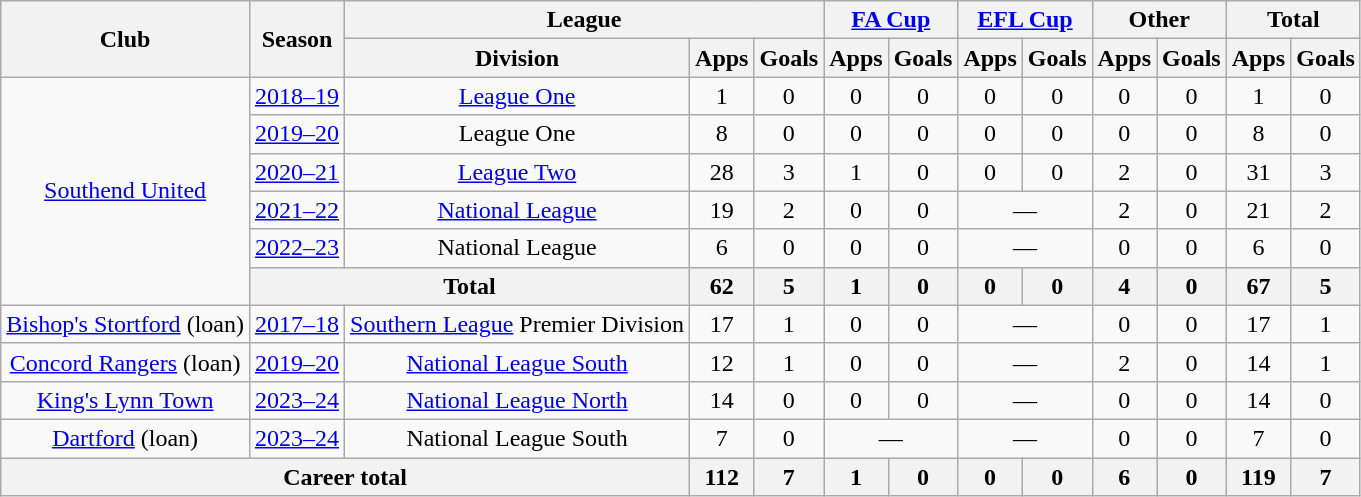<table class=wikitable style="text-align: center">
<tr>
<th rowspan=2>Club</th>
<th rowspan=2>Season</th>
<th colspan=3>League</th>
<th colspan=2><a href='#'>FA Cup</a></th>
<th colspan=2><a href='#'>EFL Cup</a></th>
<th colspan=2>Other</th>
<th colspan=2>Total</th>
</tr>
<tr>
<th>Division</th>
<th>Apps</th>
<th>Goals</th>
<th>Apps</th>
<th>Goals</th>
<th>Apps</th>
<th>Goals</th>
<th>Apps</th>
<th>Goals</th>
<th>Apps</th>
<th>Goals</th>
</tr>
<tr>
<td rowspan=6><a href='#'>Southend United</a></td>
<td><a href='#'>2018–19</a></td>
<td><a href='#'>League One</a></td>
<td>1</td>
<td>0</td>
<td>0</td>
<td>0</td>
<td>0</td>
<td>0</td>
<td>0</td>
<td>0</td>
<td>1</td>
<td>0</td>
</tr>
<tr>
<td><a href='#'>2019–20</a></td>
<td>League One</td>
<td>8</td>
<td>0</td>
<td>0</td>
<td>0</td>
<td>0</td>
<td>0</td>
<td>0</td>
<td>0</td>
<td>8</td>
<td>0</td>
</tr>
<tr>
<td><a href='#'>2020–21</a></td>
<td><a href='#'>League Two</a></td>
<td>28</td>
<td>3</td>
<td>1</td>
<td>0</td>
<td>0</td>
<td>0</td>
<td>2</td>
<td>0</td>
<td>31</td>
<td>3</td>
</tr>
<tr>
<td><a href='#'>2021–22</a></td>
<td><a href='#'>National League</a></td>
<td>19</td>
<td>2</td>
<td>0</td>
<td>0</td>
<td colspan="2">—</td>
<td>2</td>
<td>0</td>
<td>21</td>
<td>2</td>
</tr>
<tr>
<td><a href='#'>2022–23</a></td>
<td>National League</td>
<td>6</td>
<td>0</td>
<td>0</td>
<td>0</td>
<td colspan="2">—</td>
<td>0</td>
<td>0</td>
<td>6</td>
<td>0</td>
</tr>
<tr>
<th colspan=2>Total</th>
<th>62</th>
<th>5</th>
<th>1</th>
<th>0</th>
<th>0</th>
<th>0</th>
<th>4</th>
<th>0</th>
<th>67</th>
<th>5</th>
</tr>
<tr>
<td><a href='#'>Bishop's Stortford</a> (loan)</td>
<td><a href='#'>2017–18</a></td>
<td><a href='#'>Southern League</a> Premier Division</td>
<td>17</td>
<td>1</td>
<td>0</td>
<td>0</td>
<td colspan=2>—</td>
<td>0</td>
<td>0</td>
<td>17</td>
<td>1</td>
</tr>
<tr>
<td><a href='#'>Concord Rangers</a> (loan)</td>
<td><a href='#'>2019–20</a></td>
<td><a href='#'>National League South</a></td>
<td>12</td>
<td>1</td>
<td>0</td>
<td>0</td>
<td colspan=2>—</td>
<td>2</td>
<td>0</td>
<td>14</td>
<td>1</td>
</tr>
<tr>
<td><a href='#'>King's Lynn Town</a></td>
<td><a href='#'>2023–24</a></td>
<td><a href='#'>National League North</a></td>
<td>14</td>
<td>0</td>
<td>0</td>
<td>0</td>
<td colspan=2>—</td>
<td>0</td>
<td>0</td>
<td>14</td>
<td>0</td>
</tr>
<tr>
<td><a href='#'>Dartford</a> (loan)</td>
<td><a href='#'>2023–24</a></td>
<td>National League South</td>
<td>7</td>
<td>0</td>
<td colspan=2>—</td>
<td colspan=2>—</td>
<td>0</td>
<td>0</td>
<td>7</td>
<td>0</td>
</tr>
<tr>
<th colspan=3>Career total</th>
<th>112</th>
<th>7</th>
<th>1</th>
<th>0</th>
<th>0</th>
<th>0</th>
<th>6</th>
<th>0</th>
<th>119</th>
<th>7</th>
</tr>
</table>
